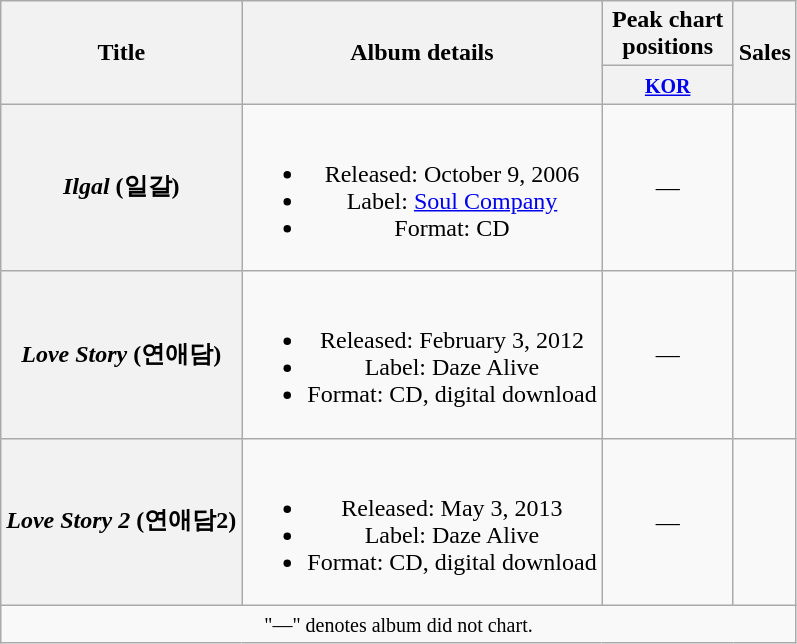<table class="wikitable plainrowheaders" style="text-align:center;">
<tr>
<th rowspan="2" scope="col">Title</th>
<th rowspan="2" scope="col">Album details</th>
<th colspan="1" scope="col" style="width:5em;">Peak chart positions</th>
<th rowspan="2" scope="col">Sales</th>
</tr>
<tr>
<th><small><a href='#'>KOR</a></small><br></th>
</tr>
<tr>
<th scope="row"><em>Ilgal</em> (일갈)</th>
<td><br><ul><li>Released: October 9, 2006</li><li>Label: <a href='#'>Soul Company</a></li><li>Format: CD</li></ul></td>
<td>—</td>
<td></td>
</tr>
<tr>
<th scope="row"><em>Love Story</em> (연애담)</th>
<td><br><ul><li>Released: February 3, 2012</li><li>Label: Daze Alive</li><li>Format: CD, digital download</li></ul></td>
<td>—</td>
<td></td>
</tr>
<tr>
<th scope="row"><em>Love Story 2</em> (연애담2)</th>
<td><br><ul><li>Released: May 3, 2013</li><li>Label: Daze Alive</li><li>Format: CD, digital download</li></ul></td>
<td>—</td>
<td></td>
</tr>
<tr>
<td colspan="4"><small>"—" denotes album did not chart.</small></td>
</tr>
</table>
